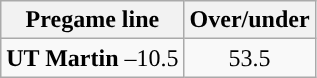<table class="wikitable">
<tr align="center">
<th>Pregame line</th>
<th>Over/under</th>
</tr>
<tr align="center">
<td><strong>UT Martin</strong> –10.5</td>
<td>53.5</td>
</tr>
</table>
